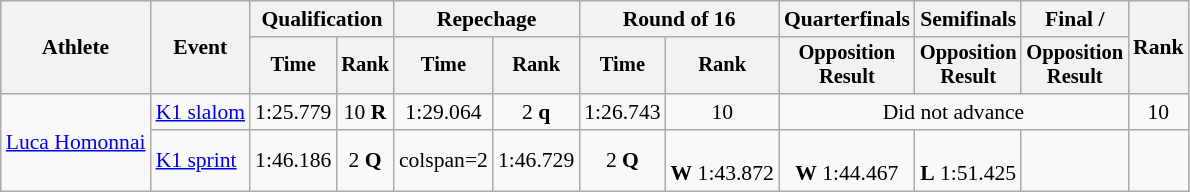<table class="wikitable" style="font-size:90%;">
<tr>
<th rowspan=2>Athlete</th>
<th rowspan=2>Event</th>
<th colspan=2>Qualification</th>
<th colspan=2>Repechage</th>
<th colspan=2>Round of 16</th>
<th>Quarterfinals</th>
<th>Semifinals</th>
<th>Final / </th>
<th rowspan=2>Rank</th>
</tr>
<tr style="font-size:95%">
<th>Time</th>
<th>Rank</th>
<th>Time</th>
<th>Rank</th>
<th>Time</th>
<th>Rank</th>
<th>Opposition <br>Result</th>
<th>Opposition <br>Result</th>
<th>Opposition <br>Result</th>
</tr>
<tr align=center>
<td rowspan=2 align=left><a href='#'>Luca Homonnai</a></td>
<td align=left><a href='#'>K1 slalom</a></td>
<td>1:25.779</td>
<td>10 <strong>R</strong></td>
<td>1:29.064</td>
<td>2 <strong>q</strong></td>
<td>1:26.743</td>
<td>10</td>
<td colspan=3>Did not advance</td>
<td>10</td>
</tr>
<tr align=center>
<td align=left><a href='#'>K1 sprint</a></td>
<td>1:46.186</td>
<td>2 <strong>Q</strong></td>
<td>colspan=2 </td>
<td>1:46.729</td>
<td>2 <strong>Q</strong></td>
<td><br><strong>W</strong> 1:43.872</td>
<td><br><strong>W</strong> 1:44.467</td>
<td><br><strong>L</strong> 1:51.425</td>
<td></td>
</tr>
</table>
